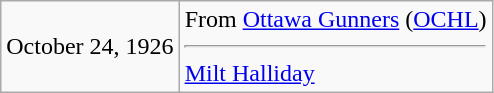<table class="wikitable">
<tr>
<td>October 24, 1926</td>
<td valign="top">From <a href='#'>Ottawa Gunners</a> (<a href='#'>OCHL</a>)<hr><a href='#'>Milt Halliday</a></td>
</tr>
</table>
